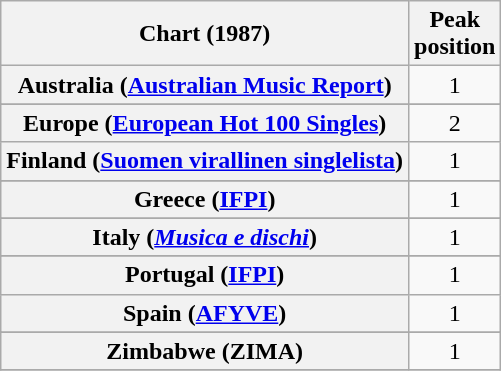<table class="wikitable sortable plainrowheaders">
<tr>
<th scope="col">Chart (1987)</th>
<th scope="col">Peak<br>position</th>
</tr>
<tr>
<th scope="row">Australia (<a href='#'>Australian Music Report</a>)</th>
<td style="text-align:center;">1</td>
</tr>
<tr>
</tr>
<tr>
</tr>
<tr>
</tr>
<tr>
<th scope="row">Europe (<a href='#'>European Hot 100 Singles</a>)</th>
<td style="text-align:center;">2</td>
</tr>
<tr>
<th scope="row">Finland (<a href='#'>Suomen virallinen singlelista</a>)</th>
<td style="text-align:center;">1</td>
</tr>
<tr>
</tr>
<tr>
<th scope="row">Greece (<a href='#'>IFPI</a>)</th>
<td style="text-align:center;">1</td>
</tr>
<tr>
</tr>
<tr>
<th scope="row">Italy (<em><a href='#'>Musica e dischi</a></em>)</th>
<td style="text-align:center;">1</td>
</tr>
<tr>
</tr>
<tr>
</tr>
<tr>
</tr>
<tr>
</tr>
<tr>
<th scope="row">Portugal (<a href='#'>IFPI</a>)</th>
<td style="text-align:center;">1</td>
</tr>
<tr>
<th scope="row">Spain (<a href='#'>AFYVE</a>)</th>
<td style="text-align:center;">1</td>
</tr>
<tr>
</tr>
<tr>
</tr>
<tr>
</tr>
<tr>
</tr>
<tr>
</tr>
<tr>
</tr>
<tr>
</tr>
<tr>
</tr>
<tr>
<th scope="row">Zimbabwe (ZIMA)</th>
<td style="text-align:center;">1</td>
</tr>
<tr>
</tr>
</table>
